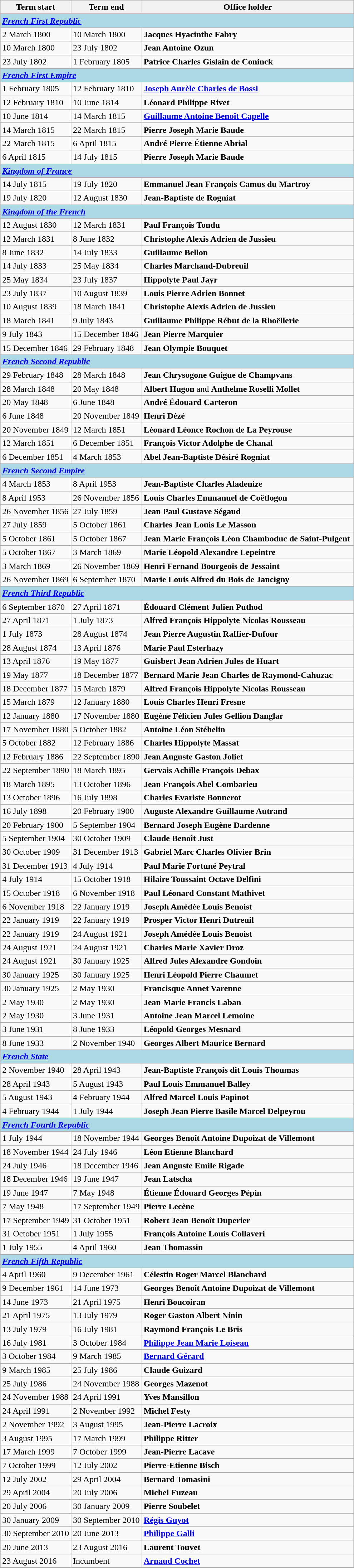<table class="wikitable">
<tr>
<th align="left" style="width: 20%;">Term start</th>
<th align="left" style="width: 20%;">Term end</th>
<th align="left">Office holder</th>
</tr>
<tr valign="top" bgcolor="#ADD8E6">
<td colspan="3"><strong><em><a href='#'>French First Republic</a></em></strong></td>
</tr>
<tr valign="top">
<td>2 March 1800</td>
<td>10 March 1800</td>
<td><strong>Jacques Hyacinthe Fabry</strong></td>
</tr>
<tr valign="top">
<td>10 March 1800</td>
<td>23 July 1802</td>
<td><strong>Jean Antoine Ozun</strong></td>
</tr>
<tr valign="top">
<td>23 July 1802</td>
<td>1 February 1805</td>
<td><strong>Patrice Charles Gislain de Coninck</strong></td>
</tr>
<tr valign="top" bgcolor="#ADD8E6">
<td colspan="3"><strong><em><a href='#'>French First Empire</a></em></strong></td>
</tr>
<tr valign="top">
<td>1 February 1805</td>
<td>12 February 1810</td>
<td><strong><a href='#'>Joseph Aurèle Charles de Bossi</a></strong></td>
</tr>
<tr valign="top">
<td>12 February 1810</td>
<td>10 June 1814</td>
<td><strong>Léonard Philippe Rivet</strong></td>
</tr>
<tr valign="top">
<td>10 June 1814</td>
<td>14 March 1815</td>
<td><strong><a href='#'>Guillaume Antoine Benoît Capelle</a></strong></td>
</tr>
<tr valign="top">
<td>14 March 1815</td>
<td>22 March 1815</td>
<td><strong>Pierre Joseph Marie Baude</strong></td>
</tr>
<tr valign="top">
<td>22 March 1815</td>
<td>6 April 1815</td>
<td><strong>André Pierre Étienne Abrial</strong></td>
</tr>
<tr valign="top">
<td>6 April 1815</td>
<td>14 July 1815</td>
<td><strong>Pierre Joseph Marie Baude</strong></td>
</tr>
<tr valign="top" bgcolor="#ADD8E6">
<td colspan="3"><strong><em><a href='#'>Kingdom of France</a></em></strong></td>
</tr>
<tr valign="top">
<td>14 July 1815</td>
<td>19 July 1820</td>
<td><strong>Emmanuel Jean François Camus du Martroy</strong></td>
</tr>
<tr valign="top">
<td>19 July 1820</td>
<td>12 August 1830</td>
<td><strong>Jean-Baptiste de Rogniat</strong></td>
</tr>
<tr valign="top" bgcolor="#ADD8E6">
<td colspan="3"><strong><em><a href='#'>Kingdom of the French</a></em></strong></td>
</tr>
<tr valign="top">
<td>12 August 1830</td>
<td>12 March 1831</td>
<td><strong>Paul François Tondu</strong></td>
</tr>
<tr valign="top">
<td>12 March 1831</td>
<td>8 June 1832</td>
<td><strong>Christophe Alexis Adrien de Jussieu</strong></td>
</tr>
<tr valign="top">
<td>8 June 1832</td>
<td>14 July 1833</td>
<td><strong>Guillaume Bellon</strong></td>
</tr>
<tr valign="top">
<td>14 July 1833</td>
<td>25 May 1834</td>
<td><strong>Charles Marchand-Dubreuil</strong></td>
</tr>
<tr valign="top">
<td>25 May 1834</td>
<td>23 July 1837</td>
<td><strong>Hippolyte Paul Jayr</strong></td>
</tr>
<tr valign="top">
<td>23 July 1837</td>
<td>10 August 1839</td>
<td><strong>Louis Pierre Adrien Bonnet</strong></td>
</tr>
<tr valign="top">
<td>10 August 1839</td>
<td>18 March 1841</td>
<td><strong>Christophe Alexis Adrien de Jussieu</strong></td>
</tr>
<tr valign="top">
<td>18 March 1841</td>
<td>9 July 1843</td>
<td><strong>Guillaume Philippe Rébut de la Rhoëllerie</strong></td>
</tr>
<tr valign="top">
<td>9 July 1843</td>
<td>15 December 1846</td>
<td><strong>Jean Pierre Marquier</strong></td>
</tr>
<tr valign="top">
<td>15 December 1846</td>
<td>29 February 1848</td>
<td><strong>Jean Olympie Bouquet</strong></td>
</tr>
<tr valign="top" bgcolor="#ADD8E6">
<td colspan="3"><strong><em><a href='#'>French Second Republic</a></em></strong></td>
</tr>
<tr valign="top">
<td>29 February 1848</td>
<td>28 March 1848</td>
<td><strong>Jean Chrysogone Guigue de Champvans</strong></td>
</tr>
<tr valign="top">
<td>28 March 1848</td>
<td>20 May 1848</td>
<td><strong>Albert Hugon</strong> and <strong>Anthelme Roselli Mollet</strong></td>
</tr>
<tr valign="top">
<td>20 May 1848</td>
<td>6 June 1848</td>
<td><strong>André Édouard Carteron</strong></td>
</tr>
<tr valign="top">
<td>6 June 1848</td>
<td>20 November 1849</td>
<td><strong>Henri Dézé</strong></td>
</tr>
<tr valign="top">
<td>20 November 1849</td>
<td>12 March 1851</td>
<td><strong>Léonard Léonce Rochon de La Peyrouse</strong></td>
</tr>
<tr valign="top">
<td>12 March 1851</td>
<td>6 December 1851</td>
<td><strong>François Victor Adolphe de Chanal</strong></td>
</tr>
<tr valign="top">
<td>6 December 1851</td>
<td>4 March 1853</td>
<td><strong>Abel Jean-Baptiste Désiré Rogniat</strong></td>
</tr>
<tr valign="top" bgcolor="#ADD8E6">
<td colspan="3"><strong><em><a href='#'>French Second Empire</a></em></strong></td>
</tr>
<tr valign="top">
<td>4 March 1853</td>
<td>8 April 1953</td>
<td><strong>Jean-Baptiste Charles Aladenize</strong></td>
</tr>
<tr valign="top">
<td>8 April 1953</td>
<td>26 November 1856</td>
<td><strong>Louis Charles Emmanuel de Coëtlogon</strong></td>
</tr>
<tr valign="top">
<td>26 November 1856</td>
<td>27 July 1859</td>
<td><strong>Jean Paul Gustave Ségaud</strong></td>
</tr>
<tr valign="top">
<td>27 July 1859</td>
<td>5 October 1861</td>
<td><strong>Charles Jean Louis Le Masson</strong></td>
</tr>
<tr valign="top">
<td>5 October 1861</td>
<td>5 October 1867</td>
<td><strong>Jean Marie François Léon Chamboduc de Saint-Pulgent</strong></td>
</tr>
<tr valign="top">
<td>5 October 1867</td>
<td>3 March 1869</td>
<td><strong>Marie Léopold Alexandre Lepeintre</strong></td>
</tr>
<tr valign="top">
<td>3 March 1869</td>
<td>26 November 1869</td>
<td><strong>Henri Fernand Bourgeois de Jessaint</strong></td>
</tr>
<tr valign="top">
<td>26 November 1869</td>
<td>6 September 1870</td>
<td><strong>Marie Louis Alfred du Bois de Jancigny</strong></td>
</tr>
<tr valign="top" bgcolor="#ADD8E6">
<td colspan="3"><strong><em><a href='#'>French Third Republic</a></em></strong></td>
</tr>
<tr valign="top">
<td>6 September 1870</td>
<td>27 April 1871</td>
<td><strong>Édouard Clément Julien Puthod</strong></td>
</tr>
<tr valign="top">
<td>27 April 1871</td>
<td>1 July 1873</td>
<td><strong>Alfred François Hippolyte Nicolas Rousseau</strong></td>
</tr>
<tr valign="top">
<td>1 July 1873</td>
<td>28 August 1874</td>
<td><strong>Jean Pierre Augustin Raffier-Dufour</strong></td>
</tr>
<tr valign="top">
<td>28 August 1874</td>
<td>13 April 1876</td>
<td><strong>Marie Paul Esterhazy</strong></td>
</tr>
<tr valign="top">
<td>13 April 1876</td>
<td>19 May 1877</td>
<td><strong>Guisbert Jean Adrien Jules de Huart</strong></td>
</tr>
<tr valign="top">
<td>19 May 1877</td>
<td>18 December 1877</td>
<td><strong>Bernard Marie Jean Charles de Raymond-Cahuzac</strong></td>
</tr>
<tr valign="top">
<td>18 December 1877</td>
<td>15 March 1879</td>
<td><strong>Alfred François Hippolyte Nicolas Rousseau</strong></td>
</tr>
<tr valign="top">
<td>15 March 1879</td>
<td>12 January 1880</td>
<td><strong>Louis Charles Henri Fresne</strong></td>
</tr>
<tr valign="top">
<td>12 January 1880</td>
<td>17 November 1880</td>
<td><strong>Eugène Félicien Jules Gellion Danglar</strong></td>
</tr>
<tr valign="top">
<td>17 November 1880</td>
<td>5 October 1882</td>
<td><strong>Antoine Léon Stéhelin</strong></td>
</tr>
<tr valign="top">
<td>5 October 1882</td>
<td>12 February 1886</td>
<td><strong>Charles Hippolyte Massat</strong></td>
</tr>
<tr valign="top">
<td>12 February 1886</td>
<td>22 September 1890</td>
<td><strong>Jean Auguste Gaston Joliet</strong></td>
</tr>
<tr valign="top">
<td>22 September 1890</td>
<td>18 March 1895</td>
<td><strong>Gervais Achille François Debax</strong></td>
</tr>
<tr valign="top">
<td>18 March 1895</td>
<td>13 October 1896</td>
<td><strong>Jean François Abel Combarieu</strong></td>
</tr>
<tr valign="top">
<td>13 October 1896</td>
<td>16 July 1898</td>
<td><strong>Charles Evariste Bonnerot</strong></td>
</tr>
<tr valign="top">
<td>16 July 1898</td>
<td>20 February 1900</td>
<td><strong>Auguste Alexandre Guillaume Autrand</strong></td>
</tr>
<tr valign="top">
<td>20 February 1900</td>
<td>5 September 1904</td>
<td><strong>Bernard Joseph Eugène Dardenne</strong></td>
</tr>
<tr valign="top">
<td>5 September 1904</td>
<td>30 October 1909</td>
<td><strong>Claude Benoît Just</strong></td>
</tr>
<tr valign="top">
<td>30 October 1909</td>
<td>31 December 1913</td>
<td><strong>Gabriel Marc Charles Olivier Brin</strong></td>
</tr>
<tr valign="top">
<td>31 December 1913</td>
<td>4 July 1914</td>
<td><strong>Paul Marie Fortuné Peytral</strong></td>
</tr>
<tr valign="top">
<td>4 July 1914</td>
<td>15 October 1918</td>
<td><strong>Hilaire Toussaint Octave Delfini</strong></td>
</tr>
<tr valign="top">
<td>15 October 1918</td>
<td>6 November 1918</td>
<td><strong>Paul Léonard Constant Mathivet</strong></td>
</tr>
<tr valign="top">
<td>6 November 1918</td>
<td>22 January 1919</td>
<td><strong>Joseph Amédée Louis Benoist</strong></td>
</tr>
<tr valign="top">
<td>22 January 1919</td>
<td>22 January 1919</td>
<td><strong>Prosper Victor Henri Dutreuil</strong></td>
</tr>
<tr valign="top">
<td>22 January 1919</td>
<td>24 August 1921</td>
<td><strong>Joseph Amédée Louis Benoist</strong></td>
</tr>
<tr valign="top">
<td>24 August 1921</td>
<td>24 August 1921</td>
<td><strong>Charles Marie Xavier Droz</strong></td>
</tr>
<tr valign="top">
<td>24 August 1921</td>
<td>30 January 1925</td>
<td><strong>Alfred Jules Alexandre Gondoin</strong></td>
</tr>
<tr valign="top">
<td>30 January 1925</td>
<td>30 January 1925</td>
<td><strong>Henri Léopold Pierre Chaumet</strong></td>
</tr>
<tr valign="top">
<td>30 January 1925</td>
<td>2 May 1930</td>
<td><strong>Francisque Annet Varenne</strong></td>
</tr>
<tr valign="top">
<td>2 May 1930</td>
<td>2 May 1930</td>
<td><strong>Jean Marie Francis Laban</strong></td>
</tr>
<tr valign="top">
<td>2 May 1930</td>
<td>3 June 1931</td>
<td><strong>Antoine Jean Marcel Lemoine</strong></td>
</tr>
<tr valign="top">
<td>3 June 1931</td>
<td>8 June 1933</td>
<td><strong>Léopold Georges Mesnard</strong></td>
</tr>
<tr valign="top">
<td>8 June 1933</td>
<td>2 November 1940</td>
<td><strong>Georges Albert Maurice Bernard</strong></td>
</tr>
<tr valign="top" bgcolor="#ADD8E6">
<td colspan="3"><strong><em><a href='#'>French State</a></em></strong></td>
</tr>
<tr valign="top">
<td>2 November 1940</td>
<td>28 April 1943</td>
<td><strong>Jean-Baptiste François dit Louis Thoumas</strong></td>
</tr>
<tr valign="top">
<td>28 April 1943</td>
<td>5 August 1943</td>
<td><strong>Paul Louis Emmanuel Balley</strong></td>
</tr>
<tr valign="top">
<td>5 August 1943</td>
<td>4 February 1944</td>
<td><strong>Alfred Marcel Louis Papinot</strong></td>
</tr>
<tr valign="top">
<td>4 February 1944</td>
<td>1 July 1944</td>
<td><strong>Joseph Jean Pierre Basile Marcel Delpeyrou</strong></td>
</tr>
<tr valign="top" bgcolor="#ADD8E6">
<td colspan="3"><strong><em><a href='#'>French Fourth Republic</a></em></strong></td>
</tr>
<tr valign="top">
<td>1 July 1944</td>
<td>18 November 1944</td>
<td><strong>Georges Benoît Antoine Dupoizat de Villemont</strong></td>
</tr>
<tr valign="top">
<td>18 November 1944</td>
<td>24 July 1946</td>
<td><strong>Léon Etienne Blanchard</strong></td>
</tr>
<tr valign="top">
<td>24 July 1946</td>
<td>18 December 1946</td>
<td><strong>Jean Auguste Emile Rigade</strong></td>
</tr>
<tr valign="top">
<td>18 December 1946</td>
<td>19 June 1947</td>
<td><strong>Jean Latscha</strong></td>
</tr>
<tr valign="top">
<td>19 June 1947</td>
<td>7 May 1948</td>
<td><strong>Étienne Édouard Georges Pépin</strong></td>
</tr>
<tr valign="top">
<td>7 May 1948</td>
<td>17 September 1949</td>
<td><strong>Pierre Lecène</strong></td>
</tr>
<tr valign="top">
<td>17 September 1949</td>
<td>31 October 1951</td>
<td><strong>Robert Jean Benoît Duperier</strong></td>
</tr>
<tr valign="top">
<td>31 October 1951</td>
<td>1 July 1955</td>
<td><strong>François Antoine Louis Collaveri</strong></td>
</tr>
<tr valign="top">
<td>1 July 1955</td>
<td>4 April 1960</td>
<td><strong>Jean Thomassin</strong></td>
</tr>
<tr valign="top" bgcolor="#ADD8E6">
<td colspan="3"><strong><em><a href='#'>French Fifth Republic</a></em></strong></td>
</tr>
<tr valign="top">
<td>4 April 1960</td>
<td>9 December 1961</td>
<td><strong>Célestin Roger Marcel Blanchard</strong></td>
</tr>
<tr valign="top">
<td>9 December 1961</td>
<td>14 June 1973</td>
<td><strong>Georges Benoît Antoine Dupoizat de Villemont</strong></td>
</tr>
<tr valign="top">
<td>14 June 1973</td>
<td>21 April 1975</td>
<td><strong>Henri Boucoiran</strong></td>
</tr>
<tr valign="top">
<td>21 April 1975</td>
<td>13 July 1979</td>
<td><strong>Roger Gaston Albert Ninin</strong></td>
</tr>
<tr valign="top">
<td>13 July 1979</td>
<td>16 July 1981</td>
<td><strong>Raymond François Le Bris</strong></td>
</tr>
<tr valign="top">
<td>16 July 1981</td>
<td>3 October 1984</td>
<td><strong><a href='#'>Philippe Jean Marie Loiseau</a></strong></td>
</tr>
<tr valign="top">
<td>3 October 1984</td>
<td>9 March 1985</td>
<td><strong><a href='#'>Bernard Gérard</a></strong></td>
</tr>
<tr valign="top">
<td>9 March 1985</td>
<td>25 July 1986</td>
<td><strong>Claude Guizard</strong></td>
</tr>
<tr valign="top">
<td>25 July 1986</td>
<td>24 November 1988</td>
<td><strong>Georges Mazenot</strong></td>
</tr>
<tr valign="top">
<td>24 November 1988</td>
<td>24 April 1991</td>
<td><strong>Yves Mansillon</strong></td>
</tr>
<tr valign="top">
<td>24 April 1991</td>
<td>2 November 1992</td>
<td><strong>Michel Festy</strong></td>
</tr>
<tr valign="top">
<td>2 November 1992</td>
<td>3 August 1995</td>
<td><strong>Jean-Pierre Lacroix</strong></td>
</tr>
<tr valign="top">
<td>3 August 1995</td>
<td>17 March 1999</td>
<td><strong>Philippe Ritter</strong></td>
</tr>
<tr valign="top">
<td>17 March 1999</td>
<td>7 October 1999</td>
<td><strong>Jean-Pierre Lacave</strong></td>
</tr>
<tr valign="top">
<td>7 October 1999</td>
<td>12 July 2002</td>
<td><strong>Pierre-Etienne Bisch</strong></td>
</tr>
<tr valign="top">
<td>12 July 2002</td>
<td>29 April 2004</td>
<td><strong>Bernard Tomasini</strong></td>
</tr>
<tr valign="top">
<td>29 April 2004</td>
<td>20 July 2006</td>
<td><strong>Michel Fuzeau</strong></td>
</tr>
<tr valign="top">
<td>20 July 2006</td>
<td>30 January 2009</td>
<td><strong>Pierre Soubelet</strong></td>
</tr>
<tr valign="top">
<td>30 January 2009</td>
<td>30 September 2010</td>
<td><strong><a href='#'>Régis Guyot</a></strong></td>
</tr>
<tr valign="top">
<td>30 September 2010</td>
<td>20 June 2013</td>
<td><strong><a href='#'>Philippe Galli</a></strong></td>
</tr>
<tr valign="top">
<td>20 June 2013</td>
<td>23 August 2016</td>
<td><strong>Laurent Touvet</strong></td>
</tr>
<tr valign="top">
<td>23 August 2016</td>
<td>Incumbent</td>
<td><strong><a href='#'>Arnaud Cochet</a></strong></td>
</tr>
</table>
